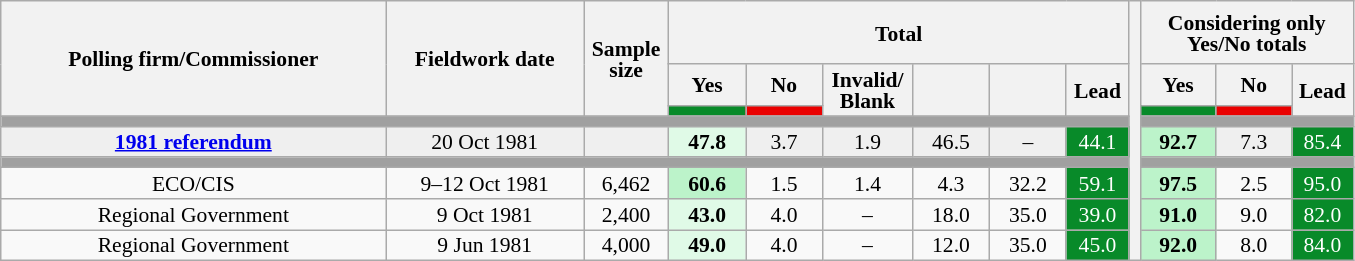<table class="wikitable collapsible collapsed" style="text-align:center; font-size:90%; line-height:14px;">
<tr style="height:42px;">
<th style="width:250px;" rowspan="3">Polling firm/Commissioner</th>
<th style="width:125px;" rowspan="3">Fieldwork date</th>
<th style="width:50px;" rowspan="3">Sample size</th>
<th style="width:300px;" colspan="6">Total</th>
<th style="width:1px;" rowspan="9"></th>
<th style="width:135px;" colspan="3">Considering only<br>Yes/No totals</th>
</tr>
<tr>
<th style="width:40px;">Yes</th>
<th style="width:40px;">No</th>
<th style="width:40px;" rowspan="2">Invalid/<br>Blank</th>
<th style="width:40px;" rowspan="2"></th>
<th style="width:40px;" rowspan="2"></th>
<th style="width:30px;" rowspan="2">Lead</th>
<th style="width:40px;">Yes</th>
<th style="width:40px;">No</th>
<th style="width:30px;" rowspan="2">Lead</th>
</tr>
<tr style="height:0.5em;">
<th style="color:inherit;background:#088A29;"></th>
<th style="color:inherit;background:#E90000;"></th>
<th style="color:inherit;background:#088A29;"></th>
<th style="color:inherit;background:#E90000;"></th>
</tr>
<tr>
<td colspan="9" style="background:#A0A0A0"></td>
<td colspan="3" style="background:#A0A0A0"></td>
</tr>
<tr style="background:#EFEFEF;">
<td><strong><a href='#'>1981 referendum</a></strong></td>
<td>20 Oct 1981</td>
<td></td>
<td style="background:#E0FAE7;"><strong>47.8</strong></td>
<td>3.7</td>
<td>1.9</td>
<td>46.5</td>
<td>–</td>
<td style="background:#088A29; color:white;">44.1</td>
<td style="background:#BCF3CA;"><strong>92.7</strong></td>
<td>7.3</td>
<td style="background:#088A29; color:white;">85.4</td>
</tr>
<tr>
<td colspan="9" style="background:#A0A0A0"></td>
<td colspan="3" style="background:#A0A0A0"></td>
</tr>
<tr>
<td>ECO/CIS</td>
<td>9–12 Oct 1981</td>
<td>6,462</td>
<td style="background:#BCF3CA;"><strong>60.6</strong></td>
<td>1.5</td>
<td>1.4</td>
<td>4.3</td>
<td>32.2</td>
<td style="background:#088A29; color:white;">59.1</td>
<td style="background:#BCF3CA;"><strong>97.5</strong></td>
<td>2.5</td>
<td style="background:#088A29; color:white;">95.0</td>
</tr>
<tr>
<td>Regional Government</td>
<td>9 Oct 1981</td>
<td>2,400</td>
<td style="background:#E0FAE7;"><strong>43.0</strong></td>
<td>4.0</td>
<td>–</td>
<td>18.0</td>
<td>35.0</td>
<td style="background:#088A29; color:white;">39.0</td>
<td style="background:#BCF3CA;"><strong>91.0</strong></td>
<td>9.0</td>
<td style="background:#088A29; color:white;">82.0</td>
</tr>
<tr>
<td>Regional Government</td>
<td>9 Jun 1981</td>
<td>4,000</td>
<td style="background:#E0FAE7;"><strong>49.0</strong></td>
<td>4.0</td>
<td>–</td>
<td>12.0</td>
<td>35.0</td>
<td style="background:#088A29; color:white;">45.0</td>
<td style="background:#BCF3CA;"><strong>92.0</strong></td>
<td>8.0</td>
<td style="background:#088A29; color:white;">84.0</td>
</tr>
</table>
